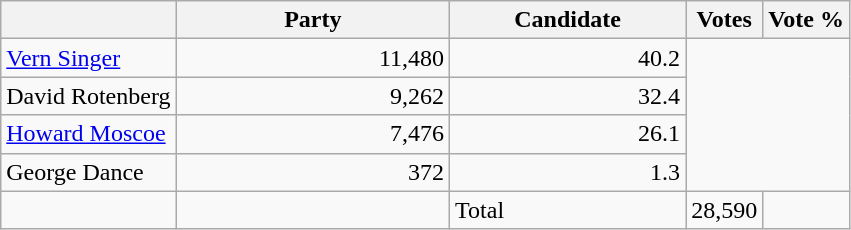<table class="wikitable">
<tr>
<th></th>
<th scope="col" width="175">Party</th>
<th scope="col" width="150">Candidate</th>
<th>Votes</th>
<th>Vote %</th>
</tr>
<tr>
<td><a href='#'>Vern Singer</a></td>
<td align=right>11,480</td>
<td align=right>40.2</td>
</tr>
<tr>
<td>David Rotenberg</td>
<td align=right>9,262</td>
<td align=right>32.4</td>
</tr>
<tr>
<td><a href='#'>Howard Moscoe</a></td>
<td align=right>7,476</td>
<td align=right>26.1</td>
</tr>
<tr |>
<td>George Dance</td>
<td align=right>372</td>
<td align=right>1.3</td>
</tr>
<tr |>
<td></td>
<td></td>
<td>Total</td>
<td align=right>28,590</td>
<td></td>
</tr>
</table>
